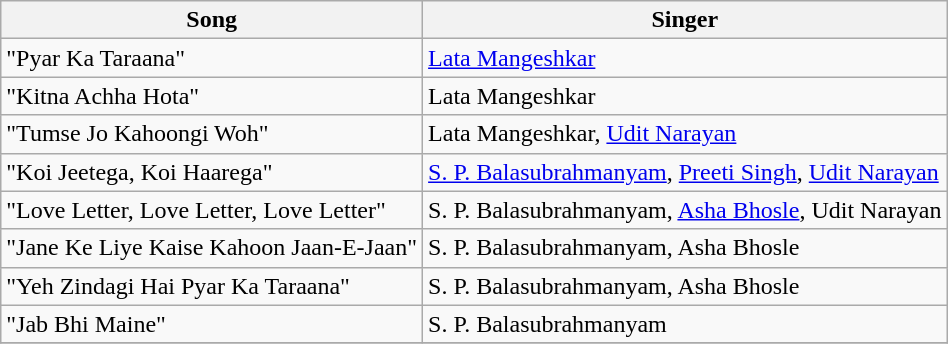<table class="wikitable">
<tr>
<th>Song</th>
<th>Singer</th>
</tr>
<tr>
<td>"Pyar Ka Taraana"</td>
<td><a href='#'>Lata Mangeshkar</a></td>
</tr>
<tr>
<td>"Kitna Achha Hota"</td>
<td>Lata Mangeshkar</td>
</tr>
<tr>
<td>"Tumse Jo Kahoongi Woh"</td>
<td>Lata Mangeshkar, <a href='#'>Udit Narayan</a></td>
</tr>
<tr>
<td>"Koi Jeetega, Koi Haarega"</td>
<td><a href='#'>S. P. Balasubrahmanyam</a>, <a href='#'>Preeti Singh</a>, <a href='#'>Udit Narayan</a></td>
</tr>
<tr>
<td>"Love Letter, Love Letter, Love Letter"</td>
<td>S. P. Balasubrahmanyam, <a href='#'>Asha Bhosle</a>, Udit Narayan</td>
</tr>
<tr>
<td>"Jane Ke Liye Kaise Kahoon Jaan-E-Jaan"</td>
<td>S. P. Balasubrahmanyam, Asha Bhosle</td>
</tr>
<tr>
<td>"Yeh Zindagi Hai Pyar Ka Taraana"</td>
<td>S. P. Balasubrahmanyam, Asha Bhosle</td>
</tr>
<tr>
<td>"Jab Bhi Maine"</td>
<td>S. P. Balasubrahmanyam</td>
</tr>
<tr>
</tr>
</table>
